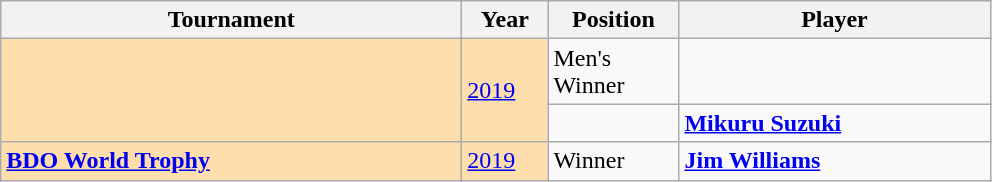<table class="wikitable">
<tr>
<th width=300>Tournament</th>
<th width=50>Year</th>
<th width=80>Position</th>
<th width=200>Player</th>
</tr>
<tr>
<td rowspan="2" style="background:#ffdead;"></td>
<td rowspan="2" style="background:#ffdead;"><a href='#'>2019</a></td>
<td>Men's Winner</td>
<td></td>
</tr>
<tr>
<td></td>
<td> <strong><a href='#'>Mikuru Suzuki</a></strong></td>
</tr>
<tr>
<td rowspan="1" style="background:#ffdead;"><strong><a href='#'>BDO World Trophy</a></strong></td>
<td rowspan="1" style="background:#ffdead;"><a href='#'>2019</a></td>
<td>Winner</td>
<td> <strong><a href='#'>Jim Williams</a></strong></td>
</tr>
</table>
